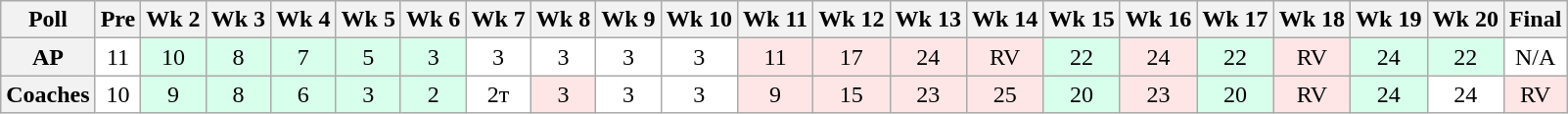<table class="wikitable" style="white-space:nowrap;text-align:center;">
<tr>
<th>Poll</th>
<th>Pre</th>
<th>Wk 2</th>
<th>Wk 3</th>
<th>Wk 4</th>
<th>Wk 5</th>
<th>Wk 6</th>
<th>Wk 7</th>
<th>Wk 8</th>
<th>Wk 9</th>
<th>Wk 10</th>
<th>Wk 11</th>
<th>Wk 12</th>
<th>Wk 13</th>
<th>Wk 14</th>
<th>Wk 15</th>
<th>Wk 16</th>
<th>Wk 17</th>
<th>Wk 18</th>
<th>Wk 19</th>
<th>Wk 20</th>
<th>Final</th>
</tr>
<tr>
<th>AP</th>
<td style="background:#FFF;">11</td>
<td style="background:#D8FFEB;">10</td>
<td style="background:#D8FFEB;">8</td>
<td style="background:#D8FFEB;">7</td>
<td style="background:#D8FFEB;">5</td>
<td style="background:#D8FFEB;">3</td>
<td style="background:#FFF;">3</td>
<td style="background:#FFF;">3</td>
<td style="background:#FFF;">3</td>
<td style="background:#FFF;">3</td>
<td style="background:#FFE6E6;">11</td>
<td style="background:#FFE6E6;">17</td>
<td style="background:#FFE6E6;">24</td>
<td style="background:#FFE6E6;">RV</td>
<td style="background:#D8FFEB;">22</td>
<td style="background:#FFE6E6;">24</td>
<td style="background:#D8FFEB;">22</td>
<td style="background:#FFE6E6;">RV</td>
<td style="background:#D8FFEB;">24</td>
<td style="background:#D8FFEB;">22</td>
<td style="background:#FFF;">N/A</td>
</tr>
<tr>
<th>Coaches</th>
<td style="background:#FFF;">10</td>
<td style="background:#D8FFEB;">9</td>
<td style="background:#D8FFEB;">8</td>
<td style="background:#D8FFEB;">6</td>
<td style="background:#D8FFEB;">3</td>
<td style="background:#D8FFEB;">2</td>
<td style="background:#FFF;">2т</td>
<td style="background:#FFE6E6;">3</td>
<td style="background:#FFF;">3</td>
<td style="background:#FFF;">3</td>
<td style="background:#FFE6E6;">9</td>
<td style="background:#FFE6E6;">15</td>
<td style="background:#FFE6E6;">23</td>
<td style="background:#FFE6E6;">25</td>
<td style="background:#D8FFEB;">20</td>
<td style="background:#FFE6E6;">23</td>
<td style="background:#D8FFEB;">20</td>
<td style="background:#FFE6E6;">RV</td>
<td style="background:#D8FFEB;">24</td>
<td style="background:#FFF;">24</td>
<td style="background:#FFE6E6;">RV</td>
</tr>
</table>
